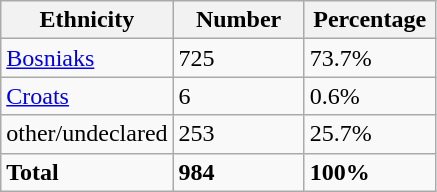<table class="wikitable">
<tr>
<th width="100px">Ethnicity</th>
<th width="80px">Number</th>
<th width="80px">Percentage</th>
</tr>
<tr>
<td><a href='#'>Bosniaks</a></td>
<td>725</td>
<td>73.7%</td>
</tr>
<tr>
<td><a href='#'>Croats</a></td>
<td>6</td>
<td>0.6%</td>
</tr>
<tr>
<td>other/undeclared</td>
<td>253</td>
<td>25.7%</td>
</tr>
<tr>
<td><strong>Total</strong></td>
<td><strong>984</strong></td>
<td><strong>100%</strong></td>
</tr>
</table>
